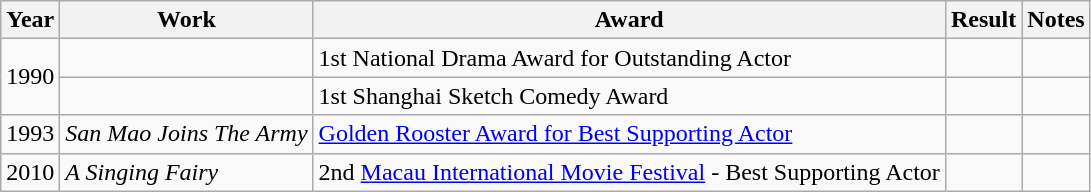<table class="wikitable">
<tr>
<th>Year</th>
<th>Work</th>
<th>Award</th>
<th>Result</th>
<th>Notes</th>
</tr>
<tr>
<td rowspan="2">1990</td>
<td></td>
<td>1st National Drama Award for Outstanding Actor</td>
<td></td>
<td></td>
</tr>
<tr>
<td></td>
<td>1st Shanghai Sketch Comedy Award</td>
<td></td>
<td></td>
</tr>
<tr>
<td>1993</td>
<td><em>San Mao Joins The Army</em></td>
<td><a href='#'>Golden Rooster Award for Best Supporting Actor</a></td>
<td></td>
<td></td>
</tr>
<tr>
<td>2010</td>
<td><em>A Singing Fairy</em></td>
<td>2nd <a href='#'>Macau International Movie Festival</a> - Best Supporting Actor</td>
<td></td>
<td></td>
</tr>
</table>
